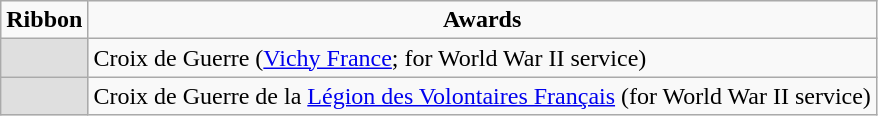<table class="wikitable">
<tr>
<td align=center><strong>Ribbon</strong></td>
<td align=center><strong>Awards</strong></td>
</tr>
<tr>
<td style="background:#dfdfdf;"></td>
<td>Croix de Guerre (<a href='#'>Vichy France</a>; for World War II service)</td>
</tr>
<tr>
<td style="background:#dfdfdf;"></td>
<td>Croix de Guerre de la <a href='#'>Légion des Volontaires Français</a> (for World War II service)</td>
</tr>
</table>
